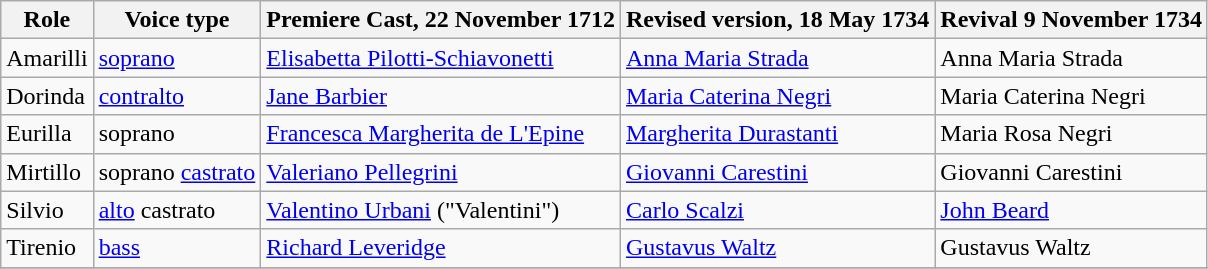<table class="wikitable">
<tr>
<th>Role</th>
<th>Voice type</th>
<th>Premiere Cast, 22 November 1712<br></th>
<th>Revised version, 18 May 1734</th>
<th>Revival 9 November 1734</th>
</tr>
<tr>
<td>Amarilli</td>
<td><a href='#'>soprano</a></td>
<td><a href='#'>Elisabetta Pilotti-Schiavonetti</a></td>
<td><a href='#'>Anna Maria Strada</a></td>
<td>Anna Maria Strada</td>
</tr>
<tr>
<td>Dorinda</td>
<td><a href='#'>contralto</a></td>
<td><a href='#'>Jane Barbier</a></td>
<td><a href='#'>Maria Caterina Negri</a></td>
<td>Maria Caterina Negri</td>
</tr>
<tr>
<td>Eurilla</td>
<td>soprano</td>
<td><a href='#'>Francesca Margherita de L'Epine</a></td>
<td><a href='#'>Margherita Durastanti</a></td>
<td>Maria Rosa Negri</td>
</tr>
<tr>
<td>Mirtillo</td>
<td>soprano <a href='#'>castrato</a></td>
<td><a href='#'>Valeriano Pellegrini</a></td>
<td><a href='#'>Giovanni Carestini</a></td>
<td>Giovanni Carestini</td>
</tr>
<tr>
<td>Silvio</td>
<td><a href='#'>alto</a> castrato</td>
<td><a href='#'>Valentino Urbani</a> ("Valentini")</td>
<td><a href='#'>Carlo Scalzi</a></td>
<td><a href='#'>John Beard</a></td>
</tr>
<tr>
<td>Tirenio</td>
<td><a href='#'>bass</a></td>
<td><a href='#'>Richard Leveridge</a></td>
<td><a href='#'>Gustavus Waltz</a></td>
<td>Gustavus Waltz</td>
</tr>
<tr>
</tr>
</table>
